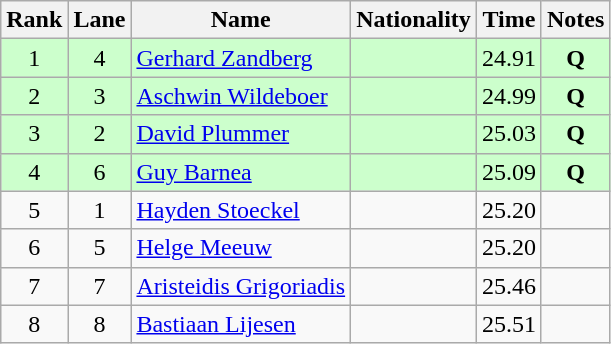<table class="wikitable sortable" style="text-align:center">
<tr>
<th>Rank</th>
<th>Lane</th>
<th>Name</th>
<th>Nationality</th>
<th>Time</th>
<th>Notes</th>
</tr>
<tr bgcolor=ccffcc>
<td>1</td>
<td>4</td>
<td align=left><a href='#'>Gerhard Zandberg</a></td>
<td align=left></td>
<td>24.91</td>
<td><strong>Q</strong></td>
</tr>
<tr bgcolor=ccffcc>
<td>2</td>
<td>3</td>
<td align=left><a href='#'>Aschwin Wildeboer</a></td>
<td align=left></td>
<td>24.99</td>
<td><strong>Q</strong></td>
</tr>
<tr bgcolor=ccffcc>
<td>3</td>
<td>2</td>
<td align=left><a href='#'>David Plummer</a></td>
<td align=left></td>
<td>25.03</td>
<td><strong>Q</strong></td>
</tr>
<tr bgcolor=ccffcc>
<td>4</td>
<td>6</td>
<td align=left><a href='#'>Guy Barnea</a></td>
<td align=left></td>
<td>25.09</td>
<td><strong>Q</strong></td>
</tr>
<tr>
<td>5</td>
<td>1</td>
<td align=left><a href='#'>Hayden Stoeckel</a></td>
<td align=left></td>
<td>25.20</td>
<td></td>
</tr>
<tr>
<td>6</td>
<td>5</td>
<td align=left><a href='#'>Helge Meeuw</a></td>
<td align=left></td>
<td>25.20</td>
<td></td>
</tr>
<tr>
<td>7</td>
<td>7</td>
<td align=left><a href='#'>Aristeidis Grigoriadis</a></td>
<td align=left></td>
<td>25.46</td>
<td></td>
</tr>
<tr>
<td>8</td>
<td>8</td>
<td align=left><a href='#'>Bastiaan Lijesen</a></td>
<td align=left></td>
<td>25.51</td>
<td></td>
</tr>
</table>
